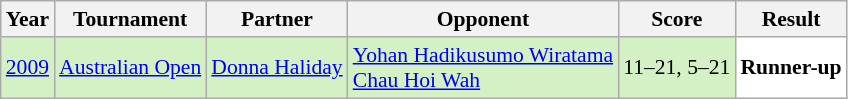<table class="sortable wikitable" style="font-size: 90%;">
<tr>
<th>Year</th>
<th>Tournament</th>
<th>Partner</th>
<th>Opponent</th>
<th>Score</th>
<th>Result</th>
</tr>
<tr style="background:#D4F1C5">
<td align="center"><a href='#'>2009</a></td>
<td align="left"><a href='#'>Australian Open</a></td>
<td align="left"> <a href='#'>Donna Haliday</a></td>
<td align="left"> <a href='#'>Yohan Hadikusumo Wiratama</a> <br>  <a href='#'>Chau Hoi Wah</a></td>
<td align="left">11–21, 5–21</td>
<td style="text-align:left; background:white"> <strong>Runner-up</strong></td>
</tr>
</table>
